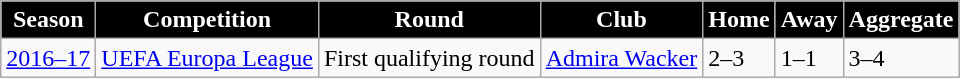<table class="wikitable">
<tr>
<th style="color:white; background:black;">Season</th>
<th style="color:white; background:black;">Competition</th>
<th style="color:white; background:black;">Round</th>
<th style="color:white; background:black;">Club</th>
<th style="color:white; background:black;">Home</th>
<th style="color:white; background:black;">Away</th>
<th style="color:white; background:black;">Aggregate</th>
</tr>
<tr>
<td rowspan=1><a href='#'>2016–17</a></td>
<td rowspan=1><a href='#'>UEFA Europa League</a></td>
<td>First qualifying round</td>
<td> <a href='#'>Admira Wacker</a></td>
<td>2–3</td>
<td>1–1</td>
<td>3–4</td>
</tr>
</table>
